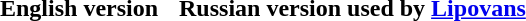<table cellpadding="6" class="mw-collapsible mw-collapsed">
<tr>
<th>English version</th>
<th>Russian version used by <a href='#'>Lipovans</a></th>
</tr>
<tr style="white-space:nowrap;vertical-align:top;">
<td></td>
<td></td>
</tr>
<tr>
<td colspan="3"></td>
</tr>
</table>
